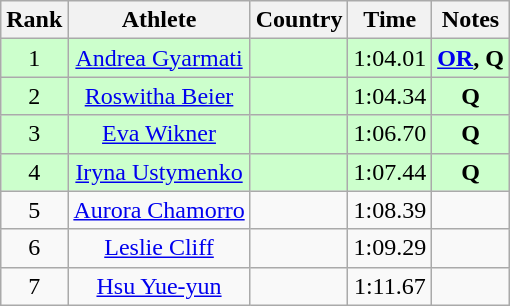<table class="wikitable sortable" style="text-align:center">
<tr>
<th>Rank</th>
<th>Athlete</th>
<th>Country</th>
<th>Time</th>
<th>Notes</th>
</tr>
<tr bgcolor=ccffcc>
<td>1</td>
<td><a href='#'>Andrea Gyarmati</a></td>
<td align=left></td>
<td>1:04.01</td>
<td><strong><a href='#'>OR</a>, Q</strong></td>
</tr>
<tr bgcolor=ccffcc>
<td>2</td>
<td><a href='#'>Roswitha Beier</a></td>
<td align=left></td>
<td>1:04.34</td>
<td><strong>Q</strong></td>
</tr>
<tr bgcolor=ccffcc>
<td>3</td>
<td><a href='#'>Eva Wikner</a></td>
<td align=left></td>
<td>1:06.70</td>
<td><strong>Q</strong></td>
</tr>
<tr bgcolor=ccffcc>
<td>4</td>
<td><a href='#'>Iryna Ustymenko</a></td>
<td align=left></td>
<td>1:07.44</td>
<td><strong>Q</strong></td>
</tr>
<tr>
<td>5</td>
<td><a href='#'>Aurora Chamorro</a></td>
<td align=left></td>
<td>1:08.39</td>
<td><strong> </strong></td>
</tr>
<tr>
<td>6</td>
<td><a href='#'>Leslie Cliff</a></td>
<td align=left></td>
<td>1:09.29</td>
<td><strong> </strong></td>
</tr>
<tr>
<td>7</td>
<td><a href='#'>Hsu Yue-yun</a></td>
<td align=left></td>
<td>1:11.67</td>
<td><strong> </strong></td>
</tr>
</table>
